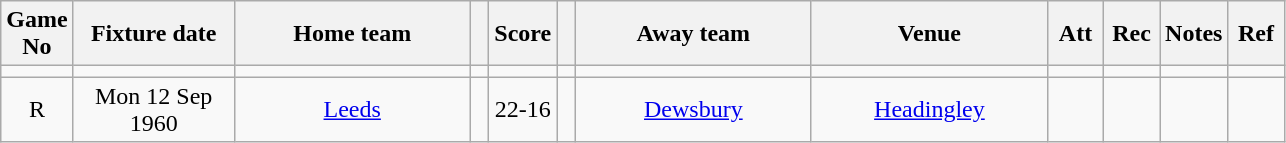<table class="wikitable" style="text-align:center;">
<tr>
<th width=20 abbr="No">Game No</th>
<th width=100 abbr="Date">Fixture date</th>
<th width=150 abbr="Home team">Home team</th>
<th width=5 abbr="space"></th>
<th width=20 abbr="Score">Score</th>
<th width=5 abbr="space"></th>
<th width=150 abbr="Away team">Away team</th>
<th width=150 abbr="Venue">Venue</th>
<th width=30 abbr="Att">Att</th>
<th width=30 abbr="Rec">Rec</th>
<th width=20 abbr="Notes">Notes</th>
<th width=30 abbr="Ref">Ref</th>
</tr>
<tr>
<td></td>
<td></td>
<td></td>
<td></td>
<td></td>
<td></td>
<td></td>
<td></td>
<td></td>
<td></td>
<td></td>
<td></td>
</tr>
<tr>
<td>R</td>
<td>Mon 12 Sep 1960</td>
<td><a href='#'>Leeds</a></td>
<td></td>
<td>22-16</td>
<td></td>
<td><a href='#'>Dewsbury</a></td>
<td><a href='#'>Headingley</a></td>
<td></td>
<td></td>
<td></td>
<td></td>
</tr>
</table>
